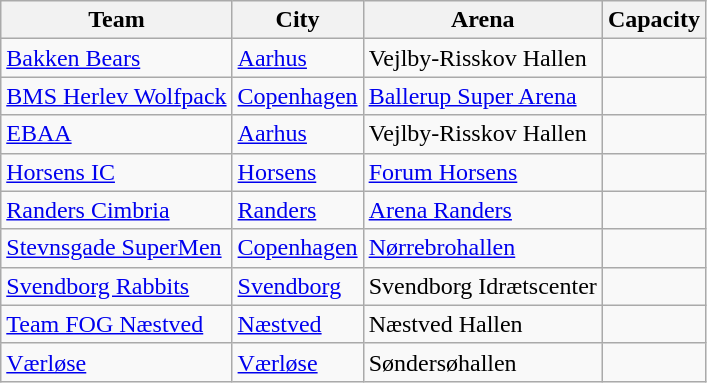<table class="wikitable sortable">
<tr>
<th>Team</th>
<th>City</th>
<th>Arena</th>
<th>Capacity</th>
</tr>
<tr>
<td><a href='#'>Bakken Bears</a></td>
<td><a href='#'>Aarhus</a></td>
<td>Vejlby-Risskov Hallen</td>
<td></td>
</tr>
<tr>
<td><a href='#'>BMS Herlev Wolfpack</a></td>
<td><a href='#'>Copenhagen</a></td>
<td><a href='#'>Ballerup Super Arena</a></td>
<td></td>
</tr>
<tr>
<td><a href='#'>EBAA</a></td>
<td><a href='#'>Aarhus</a></td>
<td>Vejlby-Risskov Hallen</td>
<td></td>
</tr>
<tr>
<td><a href='#'>Horsens IC</a></td>
<td><a href='#'>Horsens</a></td>
<td><a href='#'>Forum Horsens</a></td>
<td></td>
</tr>
<tr>
<td><a href='#'>Randers Cimbria</a></td>
<td><a href='#'>Randers</a></td>
<td><a href='#'>Arena Randers</a></td>
<td></td>
</tr>
<tr>
<td><a href='#'>Stevnsgade SuperMen</a></td>
<td><a href='#'>Copenhagen</a></td>
<td><a href='#'>Nørrebrohallen</a></td>
<td></td>
</tr>
<tr>
<td><a href='#'>Svendborg Rabbits</a></td>
<td><a href='#'>Svendborg</a></td>
<td>Svendborg Idrætscenter</td>
<td></td>
</tr>
<tr>
<td><a href='#'>Team FOG Næstved</a></td>
<td><a href='#'>Næstved</a></td>
<td>Næstved Hallen</td>
<td></td>
</tr>
<tr>
<td><a href='#'>Værløse</a></td>
<td><a href='#'>Værløse</a></td>
<td>Søndersøhallen</td>
<td></td>
</tr>
</table>
